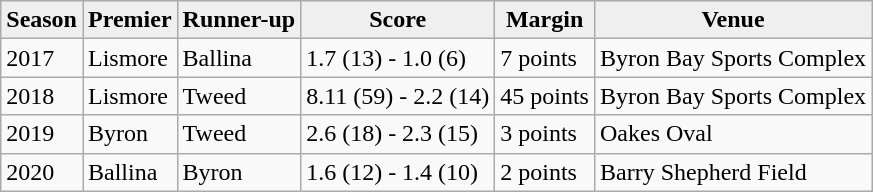<table class="wikitable">
<tr bgcolor=#efefef>
<td align="center"><strong>Season</strong></td>
<td align="center"><strong>Premier</strong></td>
<td align="center"><strong>Runner-up</strong></td>
<td align="center"><strong>Score</strong></td>
<td align="center"><strong>Margin</strong></td>
<td align="center"><strong>Venue</strong></td>
</tr>
<tr>
<td>2017</td>
<td>Lismore</td>
<td>Ballina</td>
<td>1.7 (13) - 1.0 (6)</td>
<td>7 points</td>
<td>Byron Bay Sports Complex</td>
</tr>
<tr>
<td>2018</td>
<td>Lismore</td>
<td>Tweed</td>
<td>8.11 (59) - 2.2 (14)</td>
<td>45 points</td>
<td>Byron Bay Sports Complex</td>
</tr>
<tr>
<td>2019</td>
<td>Byron</td>
<td>Tweed</td>
<td>2.6 (18) - 2.3 (15)</td>
<td>3 points</td>
<td>Oakes Oval</td>
</tr>
<tr>
<td>2020</td>
<td>Ballina</td>
<td>Byron</td>
<td>1.6 (12) - 1.4 (10)</td>
<td>2 points</td>
<td>Barry Shepherd Field</td>
</tr>
</table>
